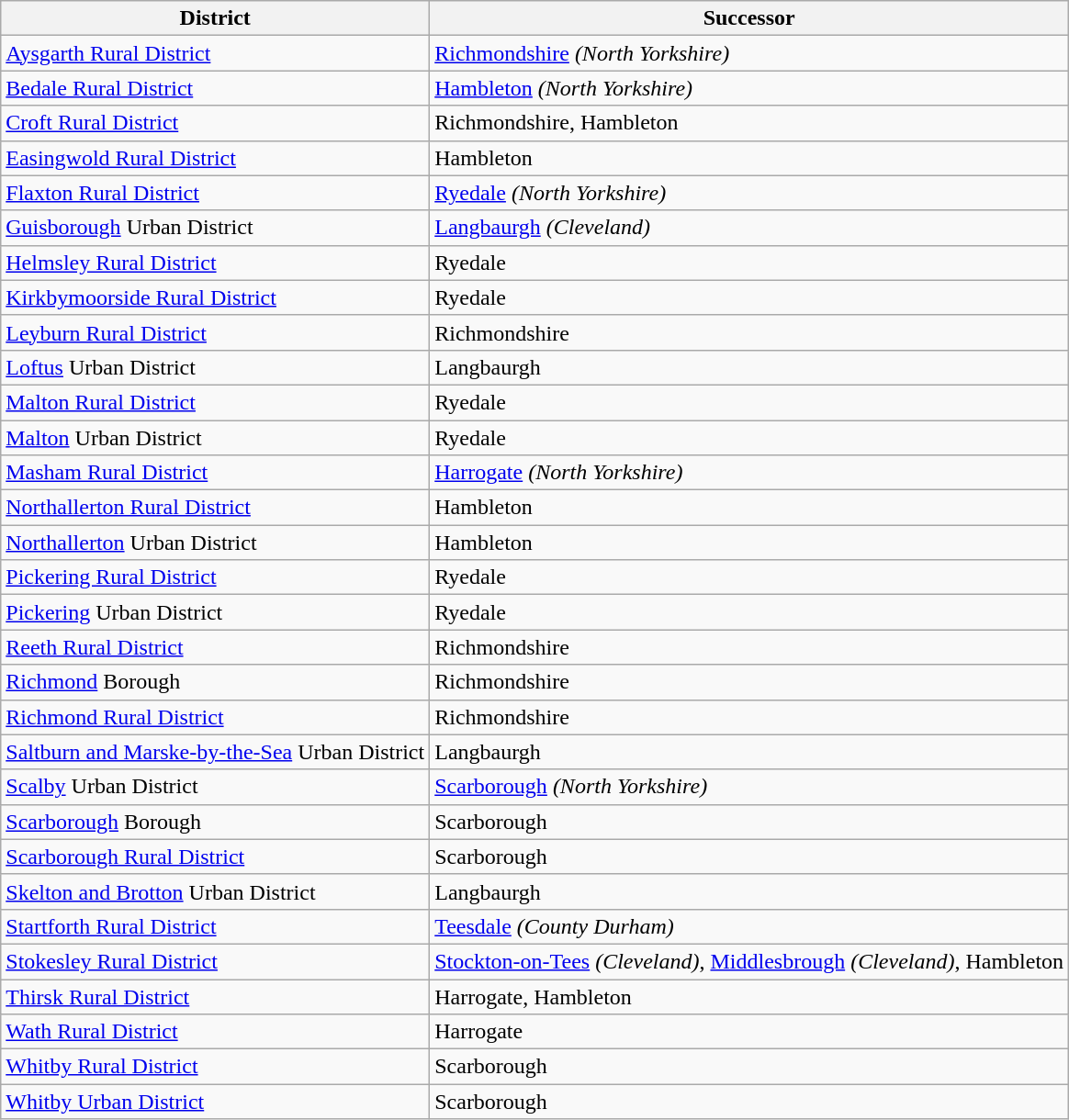<table class="wikitable">
<tr>
<th>District</th>
<th>Successor</th>
</tr>
<tr>
<td><a href='#'>Aysgarth Rural District</a></td>
<td><a href='#'>Richmondshire</a> <em>(North Yorkshire)</em></td>
</tr>
<tr>
<td><a href='#'>Bedale Rural District</a></td>
<td><a href='#'>Hambleton</a> <em>(North Yorkshire)</em></td>
</tr>
<tr>
<td><a href='#'>Croft Rural District</a></td>
<td>Richmondshire, Hambleton</td>
</tr>
<tr>
<td><a href='#'>Easingwold Rural District</a></td>
<td>Hambleton</td>
</tr>
<tr>
<td><a href='#'>Flaxton Rural District</a></td>
<td><a href='#'>Ryedale</a> <em>(North Yorkshire)</em></td>
</tr>
<tr>
<td><a href='#'>Guisborough</a> Urban District</td>
<td><a href='#'>Langbaurgh</a> <em>(Cleveland)</em></td>
</tr>
<tr>
<td><a href='#'>Helmsley Rural District</a></td>
<td>Ryedale</td>
</tr>
<tr>
<td><a href='#'>Kirkbymoorside Rural District</a></td>
<td>Ryedale</td>
</tr>
<tr>
<td><a href='#'>Leyburn Rural District</a></td>
<td>Richmondshire</td>
</tr>
<tr>
<td><a href='#'>Loftus</a> Urban District</td>
<td>Langbaurgh</td>
</tr>
<tr>
<td><a href='#'>Malton Rural District</a></td>
<td>Ryedale</td>
</tr>
<tr>
<td><a href='#'>Malton</a> Urban District</td>
<td>Ryedale</td>
</tr>
<tr>
<td><a href='#'>Masham Rural District</a></td>
<td><a href='#'>Harrogate</a> <em>(North Yorkshire)</em></td>
</tr>
<tr>
<td><a href='#'>Northallerton Rural District</a></td>
<td>Hambleton</td>
</tr>
<tr>
<td><a href='#'>Northallerton</a> Urban District</td>
<td>Hambleton</td>
</tr>
<tr>
<td><a href='#'>Pickering Rural District</a></td>
<td>Ryedale</td>
</tr>
<tr>
<td><a href='#'>Pickering</a> Urban District</td>
<td>Ryedale</td>
</tr>
<tr>
<td><a href='#'>Reeth Rural District</a></td>
<td>Richmondshire</td>
</tr>
<tr>
<td><a href='#'>Richmond</a> Borough</td>
<td>Richmondshire</td>
</tr>
<tr>
<td><a href='#'>Richmond Rural District</a></td>
<td>Richmondshire</td>
</tr>
<tr>
<td><a href='#'>Saltburn and Marske-by-the-Sea</a> Urban District</td>
<td>Langbaurgh</td>
</tr>
<tr>
<td><a href='#'>Scalby</a> Urban District</td>
<td><a href='#'>Scarborough</a> <em>(North Yorkshire)</em></td>
</tr>
<tr>
<td><a href='#'>Scarborough</a> Borough</td>
<td>Scarborough</td>
</tr>
<tr>
<td><a href='#'>Scarborough Rural District</a></td>
<td>Scarborough</td>
</tr>
<tr>
<td><a href='#'>Skelton and Brotton</a> Urban District</td>
<td>Langbaurgh</td>
</tr>
<tr>
<td><a href='#'>Startforth Rural District</a></td>
<td><a href='#'>Teesdale</a> <em>(County Durham)</em></td>
</tr>
<tr>
<td><a href='#'>Stokesley Rural District</a></td>
<td><a href='#'>Stockton-on-Tees</a> <em>(Cleveland)</em>, <a href='#'>Middlesbrough</a> <em>(Cleveland)</em>, Hambleton</td>
</tr>
<tr>
<td><a href='#'>Thirsk Rural District</a></td>
<td>Harrogate, Hambleton</td>
</tr>
<tr>
<td><a href='#'>Wath Rural District</a></td>
<td>Harrogate</td>
</tr>
<tr>
<td><a href='#'>Whitby Rural District</a></td>
<td>Scarborough</td>
</tr>
<tr>
<td><a href='#'>Whitby Urban District</a></td>
<td>Scarborough</td>
</tr>
</table>
